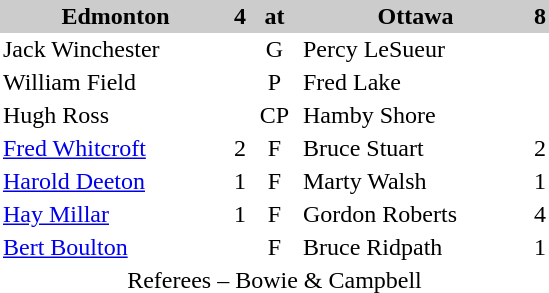<table cellpadding=2 cellspacing=0 border=0>
<tr bgcolor=#cccccc>
<th width=150>Edmonton</th>
<th>4</th>
<th width=30>at</th>
<th width=150>Ottawa</th>
<th>8</th>
</tr>
<tr>
<td>Jack Winchester</td>
<td></td>
<td align=center>G</td>
<td>Percy LeSueur</td>
<td></td>
<td></td>
</tr>
<tr>
<td>William Field</td>
<td></td>
<td align=center>P</td>
<td>Fred Lake</td>
<td></td>
<td></td>
</tr>
<tr>
<td>Hugh Ross</td>
<td></td>
<td align=center>CP</td>
<td>Hamby Shore</td>
<td></td>
<td></td>
</tr>
<tr>
<td><a href='#'>Fred Whitcroft</a></td>
<td>2</td>
<td align=center>F</td>
<td>Bruce Stuart</td>
<td>2</td>
<td></td>
</tr>
<tr>
<td><a href='#'>Harold Deeton</a></td>
<td>1</td>
<td align=center>F</td>
<td>Marty Walsh</td>
<td>1</td>
<td></td>
</tr>
<tr>
<td><a href='#'>Hay Millar</a></td>
<td>1</td>
<td align=center>F</td>
<td>Gordon Roberts</td>
<td>4</td>
<td></td>
</tr>
<tr>
<td><a href='#'>Bert Boulton</a></td>
<td></td>
<td align=center>F</td>
<td>Bruce Ridpath</td>
<td>1</td>
<td></td>
</tr>
<tr>
<td colspan=5 align=center>Referees – Bowie & Campbell</td>
</tr>
<tr>
</tr>
</table>
